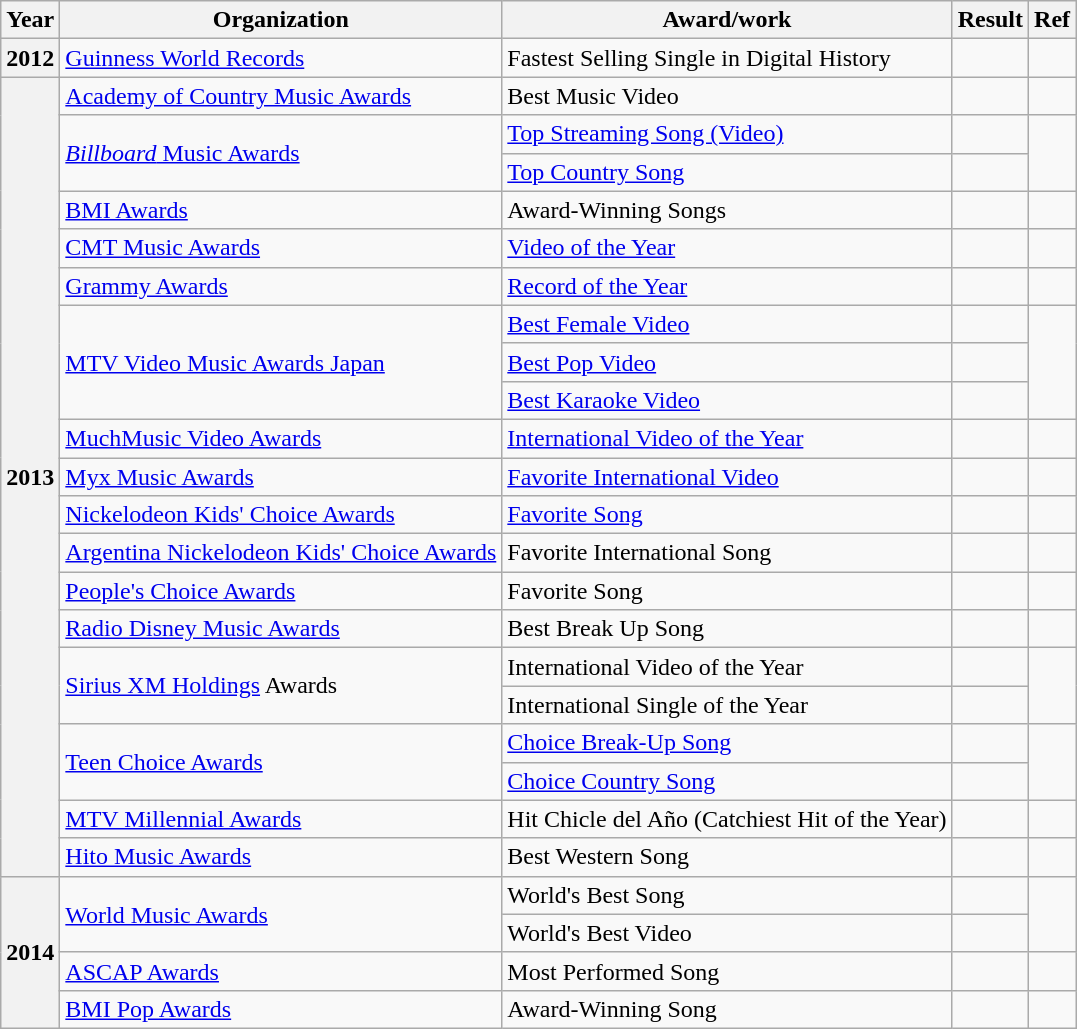<table class="wikitable">
<tr>
<th>Year</th>
<th>Organization</th>
<th>Award/work</th>
<th>Result</th>
<th>Ref</th>
</tr>
<tr>
<th scope="row" rowspan="1">2012</th>
<td><a href='#'>Guinness World Records</a></td>
<td>Fastest Selling Single in Digital History</td>
<td></td>
<td></td>
</tr>
<tr>
<th scope="row" rowspan="21">2013</th>
<td><a href='#'>Academy of Country Music Awards</a></td>
<td>Best Music Video</td>
<td></td>
<td style="text-align:center;"></td>
</tr>
<tr>
<td rowspan=2><a href='#'><em>Billboard</em> Music Awards</a></td>
<td><a href='#'>Top Streaming Song (Video)</a></td>
<td></td>
<td rowspan="2" style="text-align:center;"></td>
</tr>
<tr>
<td><a href='#'>Top Country Song</a></td>
<td></td>
</tr>
<tr>
<td><a href='#'>BMI Awards</a></td>
<td>Award-Winning Songs</td>
<td></td>
<td style="text-align:center;"></td>
</tr>
<tr>
<td><a href='#'>CMT Music Awards</a></td>
<td><a href='#'>Video of the Year</a></td>
<td></td>
<td></td>
</tr>
<tr>
<td><a href='#'>Grammy Awards</a></td>
<td><a href='#'>Record of the Year</a></td>
<td></td>
<td></td>
</tr>
<tr>
<td rowspan=3><a href='#'>MTV Video Music Awards Japan</a></td>
<td><a href='#'>Best Female Video</a></td>
<td></td>
<td rowspan="3" style="text-align:center;"></td>
</tr>
<tr>
<td><a href='#'>Best Pop Video</a></td>
<td></td>
</tr>
<tr>
<td><a href='#'>Best Karaoke Video</a></td>
<td></td>
</tr>
<tr>
<td><a href='#'>MuchMusic Video Awards</a></td>
<td><a href='#'>International Video of the Year</a></td>
<td></td>
<td></td>
</tr>
<tr>
<td><a href='#'>Myx Music Awards</a></td>
<td><a href='#'>Favorite International Video</a></td>
<td></td>
<td></td>
</tr>
<tr>
<td><a href='#'>Nickelodeon Kids' Choice Awards</a></td>
<td><a href='#'>Favorite Song</a></td>
<td></td>
<td></td>
</tr>
<tr>
<td><a href='#'>Argentina Nickelodeon Kids' Choice Awards</a></td>
<td>Favorite International Song</td>
<td></td>
<td></td>
</tr>
<tr>
<td><a href='#'>People's Choice Awards</a></td>
<td>Favorite Song</td>
<td></td>
<td></td>
</tr>
<tr>
<td><a href='#'>Radio Disney Music Awards</a></td>
<td>Best Break Up Song</td>
<td></td>
<td><br></td>
</tr>
<tr>
<td rowspan=2><a href='#'>Sirius XM Holdings</a> Awards</td>
<td>International Video of the Year</td>
<td></td>
<td rowspan="2"></td>
</tr>
<tr>
<td>International Single of the Year</td>
<td></td>
</tr>
<tr>
<td rowspan=2><a href='#'>Teen Choice Awards</a></td>
<td><a href='#'>Choice Break-Up Song</a></td>
<td></td>
<td rowspan="2" style="text-align:center;"></td>
</tr>
<tr>
<td><a href='#'>Choice Country Song</a></td>
<td></td>
</tr>
<tr>
<td><a href='#'>MTV Millennial Awards</a></td>
<td>Hit Chicle del Año (Catchiest Hit of the Year)</td>
<td></td>
<td></td>
</tr>
<tr>
<td><a href='#'>Hito Music Awards</a></td>
<td>Best Western Song</td>
<td></td>
<td style="text-align:center;"></td>
</tr>
<tr>
<th scope="row" rowspan="4">2014</th>
<td rowspan=2><a href='#'>World Music Awards</a></td>
<td>World's Best Song</td>
<td></td>
<td rowspan="2" style="text-align:center;"></td>
</tr>
<tr>
<td>World's Best Video</td>
<td></td>
</tr>
<tr>
<td><a href='#'>ASCAP Awards</a></td>
<td>Most Performed Song</td>
<td></td>
<td></td>
</tr>
<tr>
<td><a href='#'>BMI Pop Awards</a></td>
<td>Award-Winning Song</td>
<td></td>
<td></td>
</tr>
</table>
